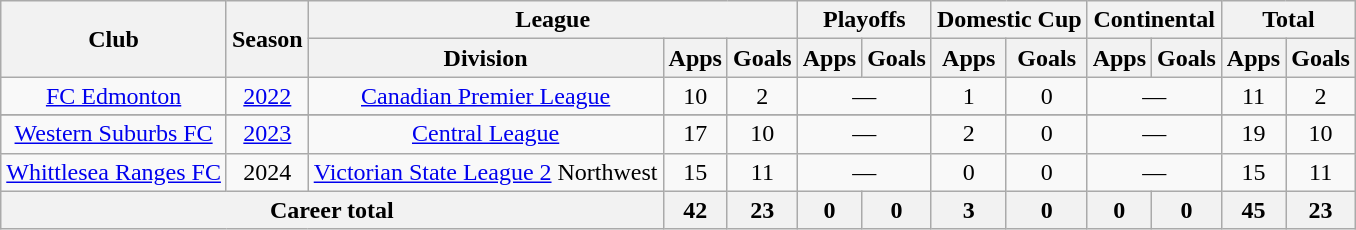<table class="wikitable" style="text-align:center">
<tr>
<th rowspan="2">Club</th>
<th rowspan="2">Season</th>
<th colspan="3">League</th>
<th colspan="2">Playoffs</th>
<th colspan="2">Domestic Cup</th>
<th colspan="2">Continental</th>
<th colspan="2">Total</th>
</tr>
<tr>
<th>Division</th>
<th>Apps</th>
<th>Goals</th>
<th>Apps</th>
<th>Goals</th>
<th>Apps</th>
<th>Goals</th>
<th>Apps</th>
<th>Goals</th>
<th>Apps</th>
<th>Goals</th>
</tr>
<tr>
<td><a href='#'>FC Edmonton</a></td>
<td><a href='#'>2022</a></td>
<td><a href='#'>Canadian Premier League</a></td>
<td>10</td>
<td>2</td>
<td colspan="2">—</td>
<td>1</td>
<td>0</td>
<td colspan="2">—</td>
<td>11</td>
<td>2</td>
</tr>
<tr>
</tr>
<tr>
<td><a href='#'>Western Suburbs FC</a></td>
<td><a href='#'>2023</a></td>
<td><a href='#'>Central League</a></td>
<td>17</td>
<td>10</td>
<td colspan="2">—</td>
<td>2</td>
<td>0</td>
<td colspan="2">—</td>
<td>19</td>
<td>10</td>
</tr>
<tr>
<td><a href='#'>Whittlesea Ranges FC</a></td>
<td>2024</td>
<td><a href='#'>Victorian State League 2</a> Northwest</td>
<td>15</td>
<td>11</td>
<td colspan="2">—</td>
<td>0</td>
<td>0</td>
<td colspan="2">—</td>
<td>15</td>
<td>11</td>
</tr>
<tr>
<th colspan="3">Career total</th>
<th>42</th>
<th>23</th>
<th>0</th>
<th>0</th>
<th>3</th>
<th>0</th>
<th>0</th>
<th>0</th>
<th>45</th>
<th>23</th>
</tr>
</table>
